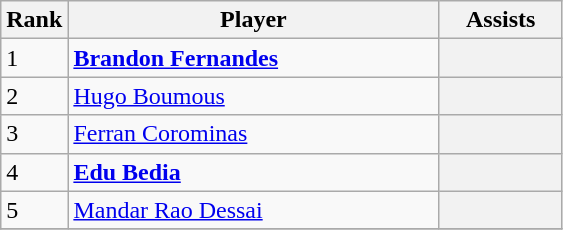<table class="wikitable">
<tr>
<th width="30px">Rank</th>
<th width="240px">Player</th>
<th width="75px">Assists</th>
</tr>
<tr>
<td>1</td>
<td> <strong><a href='#'>Brandon Fernandes</a></strong></td>
<th></th>
</tr>
<tr>
<td>2</td>
<td> <a href='#'>Hugo Boumous</a></td>
<th></th>
</tr>
<tr>
<td>3</td>
<td> <a href='#'>Ferran Corominas</a></td>
<th></th>
</tr>
<tr>
<td>4</td>
<td> <strong><a href='#'>Edu Bedia</a></strong></td>
<th></th>
</tr>
<tr>
<td>5</td>
<td> <a href='#'>Mandar Rao Dessai</a></td>
<th></th>
</tr>
<tr>
</tr>
</table>
